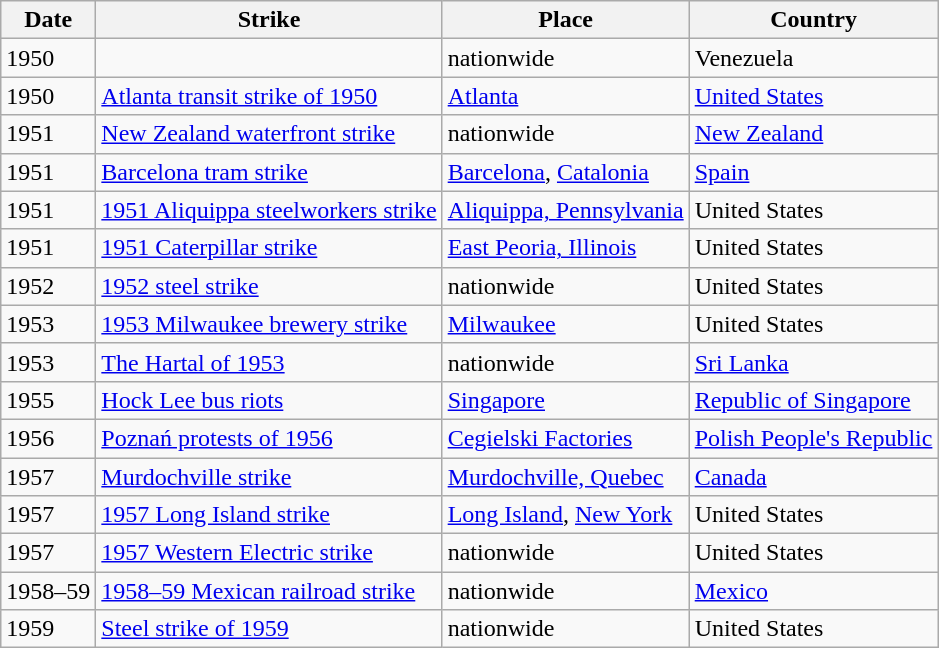<table class="wikitable sortable">
<tr>
<th>Date</th>
<th>Strike</th>
<th>Place</th>
<th>Country</th>
</tr>
<tr>
<td>1950</td>
<td></td>
<td>nationwide</td>
<td>Venezuela</td>
</tr>
<tr>
<td>1950</td>
<td><a href='#'>Atlanta transit strike of 1950</a></td>
<td><a href='#'>Atlanta</a></td>
<td><a href='#'>United States</a></td>
</tr>
<tr>
<td>1951</td>
<td><a href='#'>New Zealand waterfront strike</a></td>
<td>nationwide</td>
<td><a href='#'>New Zealand</a></td>
</tr>
<tr>
<td>1951</td>
<td><a href='#'>Barcelona tram strike</a></td>
<td><a href='#'>Barcelona</a>, <a href='#'>Catalonia</a></td>
<td><a href='#'>Spain</a></td>
</tr>
<tr>
<td>1951</td>
<td><a href='#'>1951 Aliquippa steelworkers strike</a></td>
<td><a href='#'>Aliquippa, Pennsylvania</a></td>
<td>United States</td>
</tr>
<tr>
<td>1951</td>
<td><a href='#'>1951 Caterpillar strike</a></td>
<td><a href='#'>East Peoria, Illinois</a></td>
<td>United States</td>
</tr>
<tr>
<td>1952</td>
<td><a href='#'>1952 steel strike</a></td>
<td>nationwide</td>
<td>United States</td>
</tr>
<tr>
<td>1953</td>
<td><a href='#'>1953 Milwaukee brewery strike</a></td>
<td><a href='#'>Milwaukee</a></td>
<td>United States</td>
</tr>
<tr>
<td>1953</td>
<td><a href='#'>The Hartal of 1953</a></td>
<td>nationwide</td>
<td><a href='#'>Sri Lanka</a></td>
</tr>
<tr>
<td>1955</td>
<td><a href='#'>Hock Lee bus riots</a></td>
<td><a href='#'>Singapore</a></td>
<td><a href='#'>Republic of Singapore</a></td>
</tr>
<tr>
<td>1956</td>
<td><a href='#'>Poznań protests of 1956</a></td>
<td><a href='#'>Cegielski Factories</a></td>
<td><a href='#'>Polish People's Republic</a></td>
</tr>
<tr>
<td>1957</td>
<td><a href='#'>Murdochville strike</a></td>
<td><a href='#'>Murdochville, Quebec</a></td>
<td><a href='#'>Canada</a></td>
</tr>
<tr>
<td>1957</td>
<td><a href='#'>1957 Long Island strike</a></td>
<td><a href='#'>Long Island</a>, <a href='#'>New York</a></td>
<td>United States</td>
</tr>
<tr>
<td>1957</td>
<td><a href='#'>1957 Western Electric strike</a></td>
<td>nationwide</td>
<td>United States</td>
</tr>
<tr>
<td>1958–59</td>
<td><a href='#'>1958–59 Mexican railroad strike</a></td>
<td>nationwide</td>
<td><a href='#'>Mexico</a></td>
</tr>
<tr>
<td>1959</td>
<td><a href='#'>Steel strike of 1959</a></td>
<td>nationwide</td>
<td>United States</td>
</tr>
</table>
